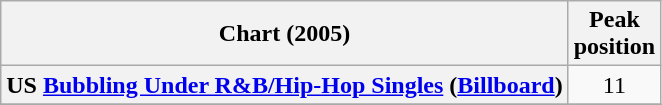<table class="wikitable sortable plainrowheaders" style="text-align:center;">
<tr>
<th scope="col">Chart (2005)</th>
<th scope="col">Peak<br>position</th>
</tr>
<tr>
<th scope="row">US <a href='#'>Bubbling Under R&B/Hip-Hop Singles</a> (<a href='#'>Billboard</a>)</th>
<td style="text-align:center">11</td>
</tr>
<tr>
</tr>
</table>
